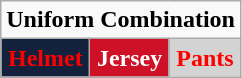<table class="wikitable"  style="display: inline-table;">
<tr>
<td align="center" Colspan="3"><strong>Uniform Combination</strong></td>
</tr>
<tr align="center">
<td style="background:#14213D; color:red"><strong>Helmet</strong></td>
<td style="background:#CE1126; color:white"><strong>Jersey</strong></td>
<td style="background:lightgrey; color:red"><strong>Pants</strong></td>
</tr>
</table>
